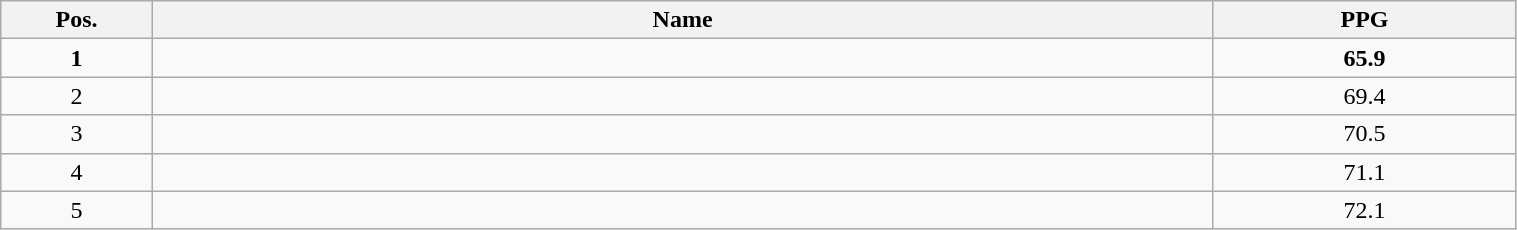<table class=wikitable width="80%">
<tr>
<th width="10%">Pos.</th>
<th width="70%">Name</th>
<th width="20%">PPG</th>
</tr>
<tr>
<td align=center><strong>1</strong></td>
<td><strong></strong></td>
<td align=center><strong>65.9</strong></td>
</tr>
<tr>
<td align=center>2</td>
<td></td>
<td align=center>69.4</td>
</tr>
<tr>
<td align=center>3</td>
<td></td>
<td align=center>70.5</td>
</tr>
<tr>
<td align=center>4</td>
<td></td>
<td align=center>71.1</td>
</tr>
<tr>
<td align=center>5</td>
<td></td>
<td align=center>72.1</td>
</tr>
</table>
